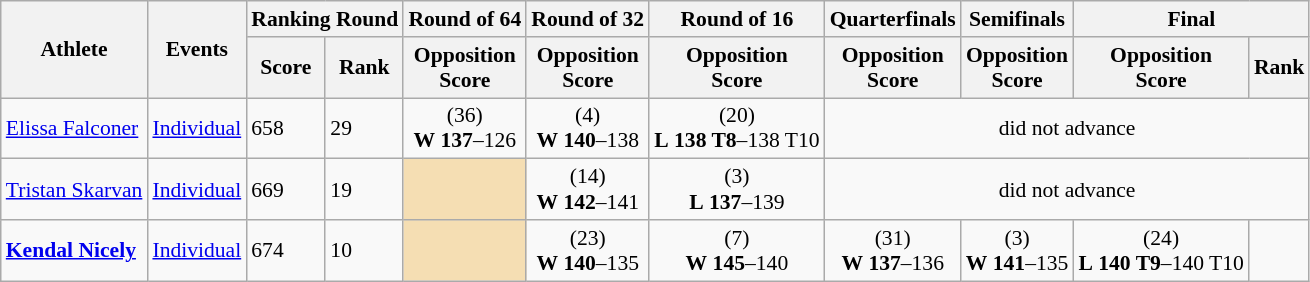<table class="wikitable" border="1" style="font-size:90%">
<tr>
<th rowspan=2>Athlete</th>
<th rowspan=2>Events</th>
<th colspan=2>Ranking Round</th>
<th>Round of 64</th>
<th>Round of 32</th>
<th>Round of 16</th>
<th>Quarterfinals</th>
<th>Semifinals</th>
<th colspan=3>Final</th>
</tr>
<tr>
<th>Score</th>
<th>Rank</th>
<th>Opposition<br>Score</th>
<th>Opposition<br>Score</th>
<th>Opposition<br>Score</th>
<th>Opposition<br>Score</th>
<th>Opposition<br>Score</th>
<th>Opposition<br>Score</th>
<th>Rank</th>
</tr>
<tr>
<td><a href='#'>Elissa Falconer</a></td>
<td><a href='#'>Individual</a></td>
<td>658</td>
<td>29</td>
<td align=center> (36) <br> <strong>W</strong> <strong>137</strong>–126</td>
<td align=center> (4) <br> <strong>W</strong> <strong>140</strong>–138</td>
<td align=center> (20) <br> <strong>L</strong> <strong>138 T8</strong>–138 T10</td>
<td align=center colspan=4>did not advance</td>
</tr>
<tr>
<td><a href='#'>Tristan Skarvan</a></td>
<td><a href='#'>Individual</a></td>
<td>669</td>
<td>19</td>
<td align=center bgcolor=wheat></td>
<td align=center> (14) <br> <strong>W</strong> <strong>142</strong>–141</td>
<td align=center> (3) <br> <strong>L</strong> <strong>137</strong>–139</td>
<td align=center colspan=4>did not advance</td>
</tr>
<tr>
<td><strong><a href='#'>Kendal Nicely</a></strong></td>
<td><a href='#'>Individual</a></td>
<td>674</td>
<td>10</td>
<td align=center bgcolor=wheat></td>
<td align=center> (23) <br> <strong>W</strong> <strong>140</strong>–135</td>
<td align=center> (7) <br> <strong>W</strong> <strong>145</strong>–140</td>
<td align=center> (31) <br> <strong>W</strong> <strong>137</strong>–136</td>
<td align=center> (3) <br> <strong>W</strong> <strong>141</strong>–135</td>
<td align=center> (24) <br> <strong>L</strong> <strong>140 T9</strong>–140 T10</td>
<td align=center></td>
</tr>
</table>
